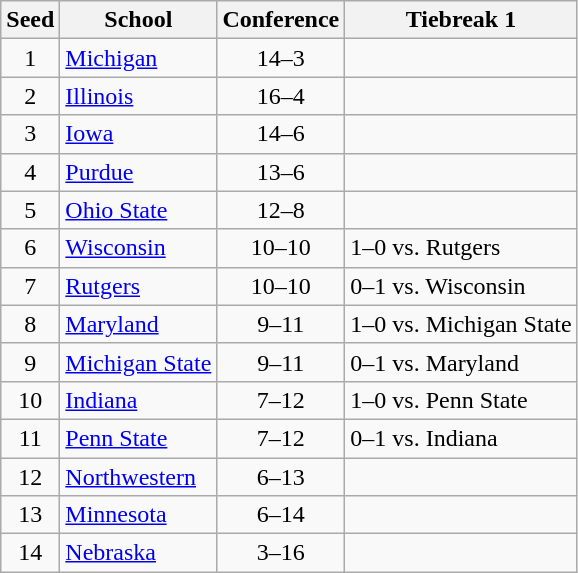<table class="wikitable">
<tr>
<th>Seed</th>
<th>School</th>
<th>Conference</th>
<th>Tiebreak 1</th>
</tr>
<tr>
<td align=center>1</td>
<td><a href='#'>Michigan</a></td>
<td align=center>14–3</td>
<td></td>
</tr>
<tr>
<td align=center>2</td>
<td><a href='#'>Illinois</a></td>
<td align=center>16–4</td>
<td></td>
</tr>
<tr>
<td align=center>3</td>
<td><a href='#'>Iowa</a></td>
<td align=center>14–6</td>
<td></td>
</tr>
<tr>
<td align=center>4</td>
<td><a href='#'>Purdue</a></td>
<td align=center>13–6</td>
<td></td>
</tr>
<tr>
<td align=center>5</td>
<td><a href='#'>Ohio State</a></td>
<td align=center>12–8</td>
<td></td>
</tr>
<tr>
<td align=center>6</td>
<td><a href='#'>Wisconsin</a></td>
<td align=center>10–10</td>
<td>1–0 vs. Rutgers</td>
</tr>
<tr>
<td align=center>7</td>
<td><a href='#'>Rutgers</a></td>
<td align=center>10–10</td>
<td>0–1 vs. Wisconsin</td>
</tr>
<tr>
<td align=center>8</td>
<td><a href='#'>Maryland</a></td>
<td align=center>9–11</td>
<td>1–0 vs. Michigan State</td>
</tr>
<tr>
<td align=center>9</td>
<td><a href='#'>Michigan State</a></td>
<td align=center>9–11</td>
<td>0–1 vs. Maryland</td>
</tr>
<tr>
<td align=center>10</td>
<td><a href='#'>Indiana</a></td>
<td align=center>7–12</td>
<td>1–0 vs. Penn State</td>
</tr>
<tr>
<td align=center>11</td>
<td><a href='#'>Penn State</a></td>
<td align=center>7–12</td>
<td>0–1 vs. Indiana</td>
</tr>
<tr>
<td align=center>12</td>
<td><a href='#'>Northwestern</a></td>
<td align=center>6–13</td>
<td></td>
</tr>
<tr>
<td align=center>13</td>
<td><a href='#'>Minnesota</a></td>
<td align=center>6–14</td>
<td></td>
</tr>
<tr>
<td align=center>14</td>
<td><a href='#'>Nebraska</a></td>
<td align=center>3–16</td>
<td></td>
</tr>
</table>
